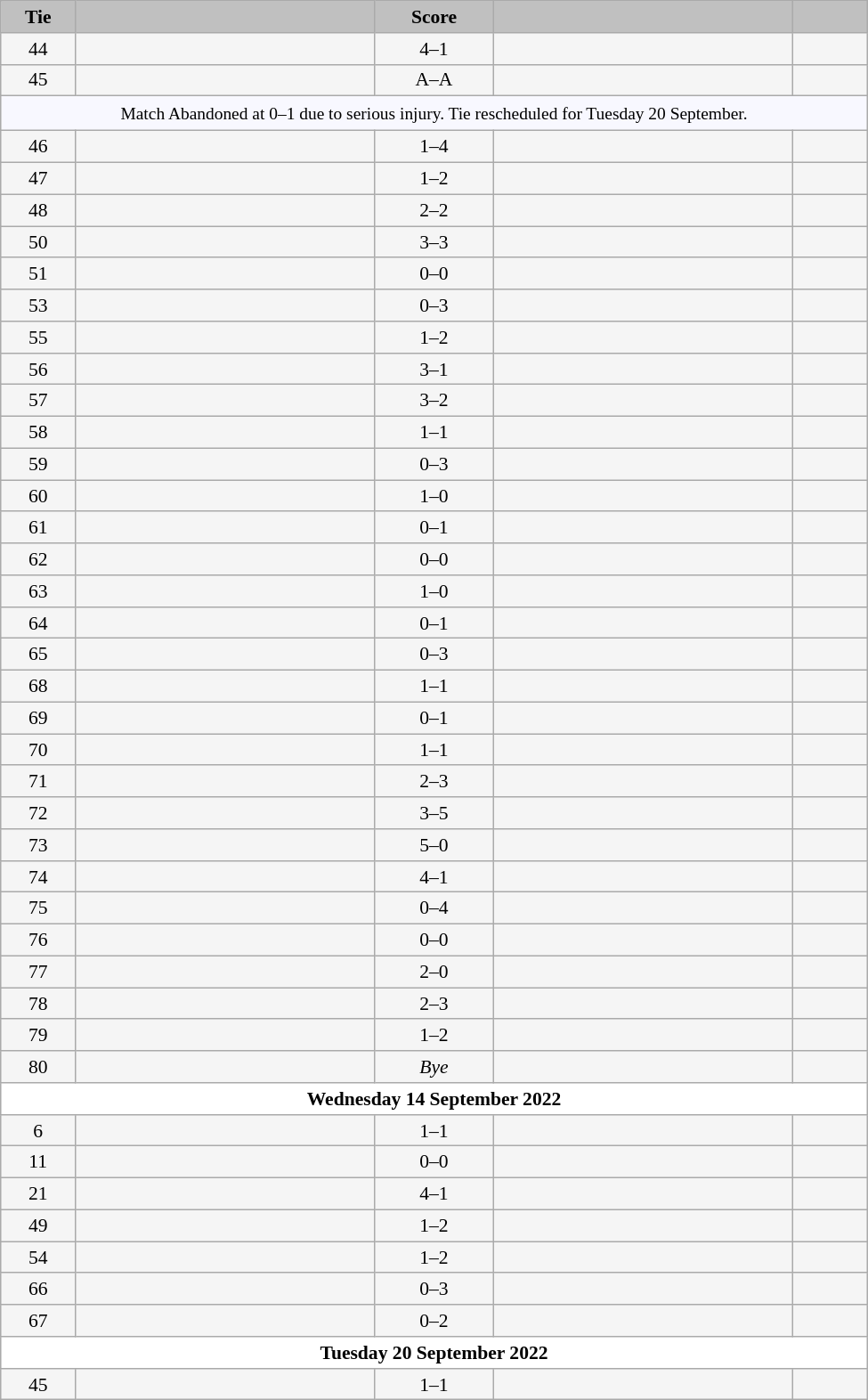<table class="wikitable" style="width: 650px; background:WhiteSmoke; text-align:center; font-size:90%">
<tr>
<td scope="col" style="width:  7.50%; background:silver;"><strong>Tie</strong></td>
<td scope="col" style="width: 30.00%; background:silver;"></td>
<td scope="col" style="width: 12.00%; background:silver;"><strong>Score</strong></td>
<td scope="col" style="width: 30.00%; background:silver;"></td>
<td scope="col" style="width:  7.50%; background:silver;"></td>
</tr>
<tr>
<td>44</td>
<td></td>
<td>4–1</td>
<td></td>
<td></td>
</tr>
<tr>
<td>45</td>
<td></td>
<td>A–A</td>
<td></td>
<td></td>
</tr>
<tr>
<td colspan="5" style="background:GhostWhite; height:20px; text-align:center; font-size:90%">Match Abandoned at 0–1 due to serious injury. Tie rescheduled for Tuesday 20 September.</td>
</tr>
<tr>
<td>46</td>
<td></td>
<td>1–4</td>
<td></td>
<td></td>
</tr>
<tr>
<td>47</td>
<td></td>
<td>1–2</td>
<td></td>
<td></td>
</tr>
<tr>
<td>48</td>
<td></td>
<td>2–2 </td>
<td></td>
<td></td>
</tr>
<tr>
<td>50</td>
<td></td>
<td>3–3 </td>
<td></td>
<td></td>
</tr>
<tr>
<td>51</td>
<td></td>
<td>0–0 </td>
<td></td>
<td></td>
</tr>
<tr>
<td>53</td>
<td></td>
<td>0–3</td>
<td></td>
<td></td>
</tr>
<tr>
<td>55</td>
<td></td>
<td>1–2</td>
<td></td>
<td></td>
</tr>
<tr>
<td>56</td>
<td></td>
<td>3–1</td>
<td></td>
<td></td>
</tr>
<tr>
<td>57</td>
<td></td>
<td>3–2</td>
<td></td>
<td></td>
</tr>
<tr>
<td>58</td>
<td></td>
<td>1–1 </td>
<td></td>
<td></td>
</tr>
<tr>
<td>59</td>
<td></td>
<td>0–3</td>
<td></td>
<td></td>
</tr>
<tr>
<td>60</td>
<td></td>
<td>1–0</td>
<td></td>
<td></td>
</tr>
<tr>
<td>61</td>
<td></td>
<td>0–1</td>
<td></td>
<td></td>
</tr>
<tr>
<td>62</td>
<td></td>
<td>0–0 </td>
<td></td>
<td></td>
</tr>
<tr>
<td>63</td>
<td></td>
<td>1–0</td>
<td></td>
<td></td>
</tr>
<tr>
<td>64</td>
<td></td>
<td>0–1</td>
<td></td>
<td></td>
</tr>
<tr>
<td>65</td>
<td></td>
<td>0–3</td>
<td></td>
<td></td>
</tr>
<tr>
<td>68</td>
<td></td>
<td>1–1 </td>
<td></td>
<td></td>
</tr>
<tr>
<td>69</td>
<td></td>
<td>0–1</td>
<td></td>
<td></td>
</tr>
<tr>
<td>70</td>
<td></td>
<td>1–1 </td>
<td></td>
<td></td>
</tr>
<tr>
<td>71</td>
<td></td>
<td>2–3</td>
<td></td>
<td></td>
</tr>
<tr>
<td>72</td>
<td></td>
<td>3–5</td>
<td></td>
<td></td>
</tr>
<tr>
<td>73</td>
<td></td>
<td>5–0</td>
<td></td>
<td></td>
</tr>
<tr>
<td>74</td>
<td></td>
<td>4–1</td>
<td></td>
<td></td>
</tr>
<tr>
<td>75</td>
<td></td>
<td>0–4</td>
<td></td>
<td></td>
</tr>
<tr>
<td>76</td>
<td></td>
<td>0–0 </td>
<td></td>
<td></td>
</tr>
<tr>
<td>77</td>
<td></td>
<td>2–0</td>
<td></td>
<td></td>
</tr>
<tr>
<td>78</td>
<td></td>
<td>2–3</td>
<td></td>
<td></td>
</tr>
<tr>
<td>79</td>
<td></td>
<td>1–2</td>
<td></td>
<td></td>
</tr>
<tr>
<td>80</td>
<td></td>
<td><em>Bye</em></td>
<td></td>
<td></td>
</tr>
<tr>
<td colspan="5" style= background:White><strong>Wednesday 14 September 2022</strong></td>
</tr>
<tr>
<td>6</td>
<td></td>
<td>1–1 </td>
<td></td>
<td></td>
</tr>
<tr>
<td>11</td>
<td></td>
<td>0–0 </td>
<td></td>
<td></td>
</tr>
<tr>
<td>21</td>
<td></td>
<td>4–1</td>
<td></td>
<td></td>
</tr>
<tr>
<td>49</td>
<td></td>
<td>1–2</td>
<td></td>
<td></td>
</tr>
<tr>
<td>54</td>
<td></td>
<td>1–2</td>
<td></td>
<td></td>
</tr>
<tr>
<td>66</td>
<td></td>
<td>0–3</td>
<td></td>
<td></td>
</tr>
<tr>
<td>67</td>
<td></td>
<td>0–2</td>
<td></td>
<td></td>
</tr>
<tr>
<td colspan="5" style= background:White><strong>Tuesday 20 September 2022</strong></td>
</tr>
<tr>
<td>45</td>
<td></td>
<td>1–1 </td>
<td></td>
<td></td>
</tr>
</table>
